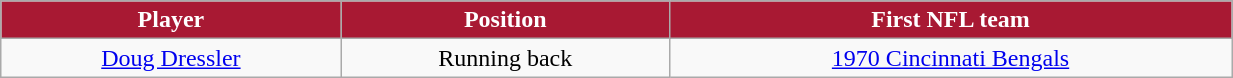<table class="wikitable" width="65%">
<tr align="center"  style="background:#A81933;color:#FFFFFF;">
<td><strong>Player</strong></td>
<td><strong>Position</strong></td>
<td><strong>First NFL team</strong></td>
</tr>
<tr align="center" bgcolor="">
<td><a href='#'>Doug Dressler</a></td>
<td>Running back</td>
<td><a href='#'>1970 Cincinnati Bengals</a></td>
</tr>
</table>
